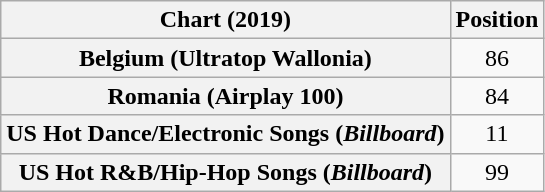<table class="wikitable sortable plainrowheaders" style="text-align:center">
<tr>
<th scope="col">Chart (2019)</th>
<th scope="col">Position</th>
</tr>
<tr>
<th scope="row">Belgium (Ultratop Wallonia)</th>
<td>86</td>
</tr>
<tr>
<th scope="row">Romania (Airplay 100)</th>
<td>84</td>
</tr>
<tr>
<th scope="row">US Hot Dance/Electronic Songs (<em>Billboard</em>)</th>
<td>11</td>
</tr>
<tr>
<th scope="row">US Hot R&B/Hip-Hop Songs (<em>Billboard</em>)</th>
<td>99</td>
</tr>
</table>
